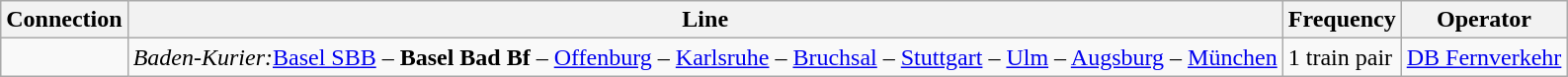<table class="wikitable">
<tr>
<th>Connection</th>
<th>Line</th>
<th>Frequency</th>
<th>Operator</th>
</tr>
<tr>
<td align="center"></td>
<td><em>Baden-Kurier:</em><a href='#'>Basel SBB</a> – <strong>Basel Bad Bf</strong> – <a href='#'>Offenburg</a> – <a href='#'>Karlsruhe</a> – <a href='#'>Bruchsal</a> – <a href='#'>Stuttgart</a> – <a href='#'>Ulm</a> – <a href='#'>Augsburg</a> – <a href='#'>München</a></td>
<td>1 train pair</td>
<td><a href='#'>DB Fernverkehr</a></td>
</tr>
</table>
